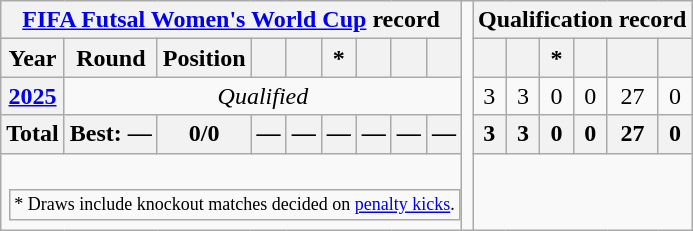<table class="wikitable" style="text-align: center;">
<tr>
<th colspan="9"><a href='#'>FIFA Futsal Women's World Cup</a> record</th>
<td rowspan=13></td>
<th colspan=6>Qualification record</th>
</tr>
<tr>
<th>Year</th>
<th>Round</th>
<th>Position</th>
<th></th>
<th></th>
<th>*</th>
<th></th>
<th></th>
<th></th>
<th></th>
<th></th>
<th>*</th>
<th></th>
<th></th>
<th></th>
</tr>
<tr>
<th> <a href='#'>2025</a></th>
<td colspan="8"><em>Qualified</em></td>
<td>3</td>
<td>3</td>
<td>0</td>
<td>0</td>
<td>27</td>
<td>0</td>
</tr>
<tr>
<th>Total</th>
<th>Best: —</th>
<th>0/0</th>
<th>—</th>
<th>—</th>
<th>—</th>
<th>—</th>
<th>—</th>
<th>—</th>
<th>3</th>
<th>3</th>
<th>0</th>
<th>0</th>
<th>27</th>
<th>0</th>
</tr>
<tr>
<td colspan="16"><br><table>
<tr>
<td style="font-size:12px">* Draws include knockout matches decided on <a href='#'>penalty kicks</a>.</td>
</tr>
</table>
</td>
</tr>
</table>
